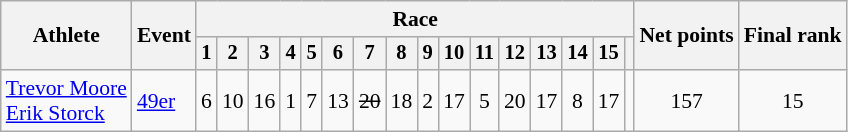<table class=wikitable style=font-size:90%;text-align:center>
<tr>
<th rowspan=2>Athlete</th>
<th rowspan=2>Event</th>
<th colspan=16>Race</th>
<th rowspan=2>Net points</th>
<th rowspan=2>Final rank</th>
</tr>
<tr style=font-size:95%>
<th>1</th>
<th>2</th>
<th>3</th>
<th>4</th>
<th>5</th>
<th>6</th>
<th>7</th>
<th>8</th>
<th>9</th>
<th>10</th>
<th>11</th>
<th>12</th>
<th>13</th>
<th>14</th>
<th>15</th>
<th></th>
</tr>
<tr>
<td align=left><a href='#'>Trevor Moore</a><br><a href='#'>Erik Storck</a></td>
<td align=left><a href='#'>49er</a></td>
<td>6</td>
<td>10</td>
<td>16</td>
<td>1</td>
<td>7</td>
<td>13</td>
<td><s>20</s></td>
<td>18</td>
<td>2</td>
<td>17</td>
<td>5</td>
<td>20</td>
<td>17</td>
<td>8</td>
<td>17</td>
<td></td>
<td>157</td>
<td>15</td>
</tr>
</table>
